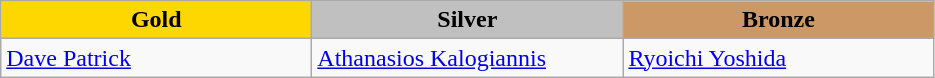<table class="wikitable" style="text-align:left">
<tr align="center">
<td width=200 bgcolor=gold><strong>Gold</strong></td>
<td width=200 bgcolor=silver><strong>Silver</strong></td>
<td width=200 bgcolor=CC9966><strong>Bronze</strong></td>
</tr>
<tr>
<td><a href='#'>Dave Patrick</a><br><em></em></td>
<td><a href='#'>Athanasios Kalogiannis</a><br><em></em></td>
<td><a href='#'>Ryoichi Yoshida</a><br><em></em></td>
</tr>
</table>
